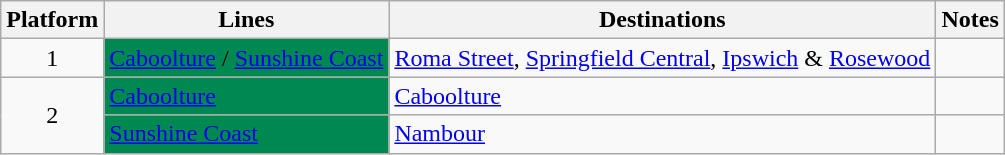<table class="wikitable" style="float: none; margin: 0.5em; ">
<tr>
<th>Platform</th>
<th>Lines</th>
<th>Destinations</th>
<th>Notes</th>
</tr>
<tr>
<td style="text-align:center;">1</td>
<td style=background:#008851><a href='#'><span>Caboolture</span></a> / <a href='#'><span>Sunshine Coast</span></a></td>
<td><a href='#'>Roma Street</a>, <a href='#'>Springfield Central</a>, <a href='#'>Ipswich</a> & <a href='#'>Rosewood</a></td>
<td></td>
</tr>
<tr>
<td rowspan="2" style="text-align:center;">2</td>
<td style=background:#008851><a href='#'><span>Caboolture</span></a></td>
<td><a href='#'>Caboolture</a></td>
<td></td>
</tr>
<tr>
<td style=background:#008851><a href='#'><span>Sunshine Coast</span></a></td>
<td><a href='#'>Nambour</a></td>
<td></td>
</tr>
</table>
